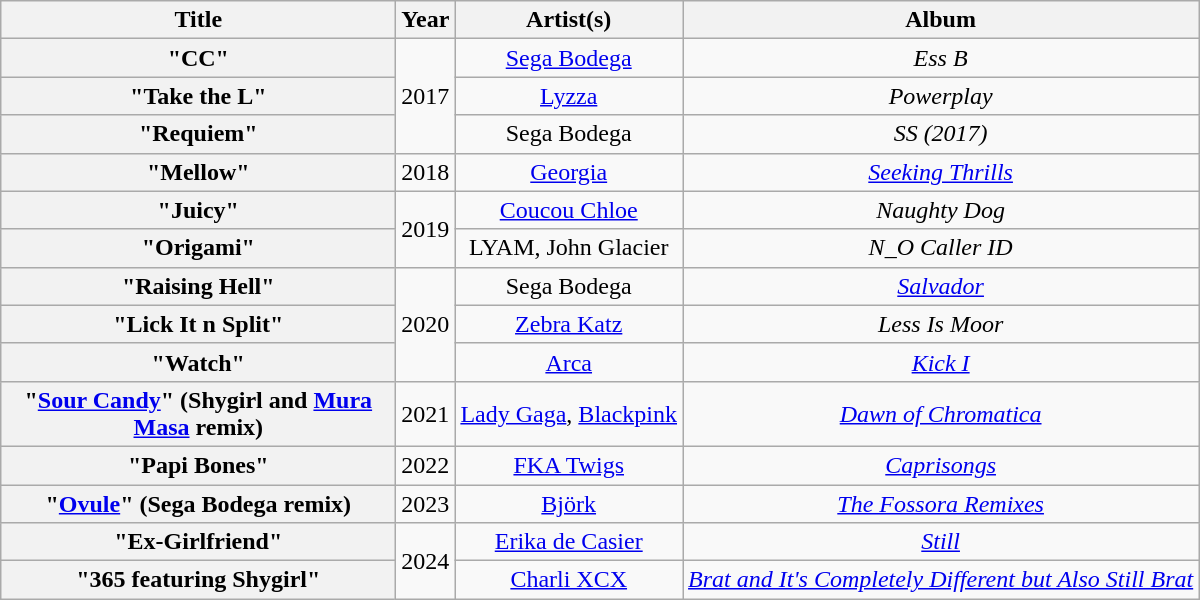<table class="wikitable plainrowheaders" style="text-align:center;">
<tr>
<th scope="col" style="width:16em;">Title</th>
<th scope="col">Year</th>
<th scope="col">Artist(s)</th>
<th scope="col">Album</th>
</tr>
<tr>
<th scope="row">"CC"</th>
<td rowspan="3">2017</td>
<td><a href='#'>Sega Bodega</a></td>
<td><em>Ess B</em></td>
</tr>
<tr>
<th scope="row">"Take the L"</th>
<td><a href='#'>Lyzza</a></td>
<td><em>Powerplay</em></td>
</tr>
<tr>
<th scope="row">"Requiem"</th>
<td>Sega Bodega</td>
<td><em>SS (2017)</em></td>
</tr>
<tr>
<th scope="row">"Mellow"</th>
<td>2018</td>
<td><a href='#'>Georgia</a></td>
<td><em><a href='#'>Seeking Thrills</a></em></td>
</tr>
<tr>
<th scope="row">"Juicy"</th>
<td rowspan="2">2019</td>
<td><a href='#'>Coucou Chloe</a></td>
<td><em>Naughty Dog</em></td>
</tr>
<tr>
<th scope="row">"Origami"</th>
<td>LYAM, John Glacier</td>
<td><em>N_O Caller ID</em></td>
</tr>
<tr>
<th scope="row">"Raising Hell"</th>
<td rowspan="3">2020</td>
<td>Sega Bodega</td>
<td><em><a href='#'>Salvador</a></em></td>
</tr>
<tr>
<th scope="row">"Lick It n Split"</th>
<td><a href='#'>Zebra Katz</a></td>
<td><em>Less Is Moor</em></td>
</tr>
<tr>
<th scope="row">"Watch"</th>
<td><a href='#'>Arca</a></td>
<td><em><a href='#'>Kick I</a></em></td>
</tr>
<tr>
<th scope="row">"<a href='#'>Sour Candy</a>" (Shygirl and <a href='#'>Mura Masa</a> remix)</th>
<td>2021</td>
<td><a href='#'>Lady Gaga</a>, <a href='#'>Blackpink</a></td>
<td><em><a href='#'>Dawn of Chromatica</a></em></td>
</tr>
<tr>
<th scope="row">"Papi Bones"</th>
<td>2022</td>
<td><a href='#'>FKA Twigs</a></td>
<td><em><a href='#'>Caprisongs</a></em></td>
</tr>
<tr>
<th scope="row">"<a href='#'>Ovule</a>" (Sega Bodega remix)</th>
<td>2023</td>
<td><a href='#'>Björk</a></td>
<td><em><a href='#'>The Fossora Remixes</a></em></td>
</tr>
<tr>
<th scope="row">"Ex-Girlfriend"</th>
<td rowspan="2">2024</td>
<td><a href='#'>Erika de Casier</a></td>
<td><em><a href='#'>Still</a></em></td>
</tr>
<tr>
<th scope="row">"365 featuring Shygirl"</th>
<td><a href='#'>Charli XCX</a></td>
<td><em><a href='#'>Brat and It's Completely Different but Also Still Brat</a></em></td>
</tr>
</table>
